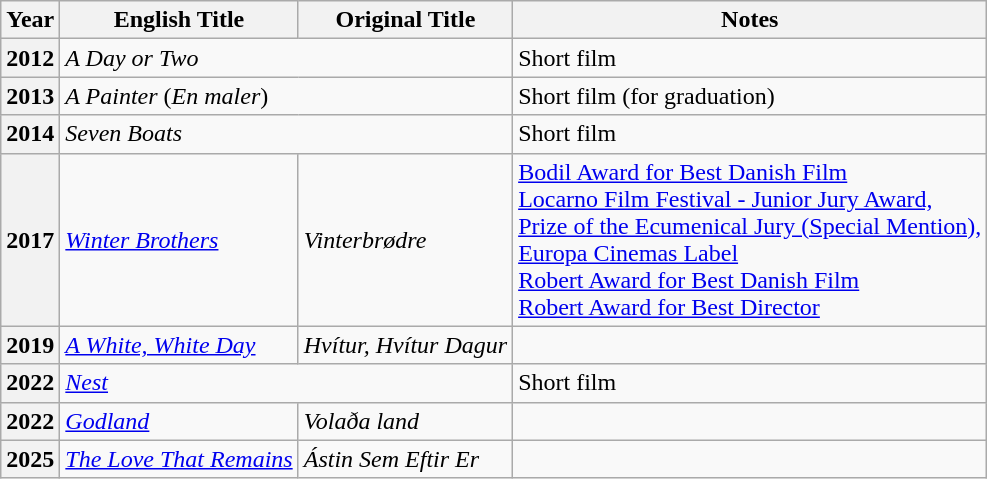<table class="wikitable">
<tr>
<th>Year</th>
<th>English Title</th>
<th>Original Title</th>
<th class="unsortable">Notes</th>
</tr>
<tr>
<th>2012</th>
<td colspan="2"><em>A Day or Two</em></td>
<td>Short film</td>
</tr>
<tr>
<th>2013</th>
<td colspan="2"><em>A Painter</em> (<em>En maler</em>)</td>
<td>Short film (for graduation)</td>
</tr>
<tr>
<th>2014</th>
<td colspan="2"><em>Seven Boats</em></td>
<td>Short film</td>
</tr>
<tr>
<th>2017</th>
<td><em><a href='#'>Winter Brothers</a></em></td>
<td><em>Vinterbrødre</em></td>
<td><a href='#'>Bodil Award for Best Danish Film</a><br><a href='#'>Locarno Film Festival - Junior Jury Award,<br>Prize of the Ecumenical Jury (Special Mention),<br>Europa Cinemas Label</a><br><a href='#'>Robert Award for Best Danish Film</a><br><a href='#'>Robert Award for Best Director</a></td>
</tr>
<tr>
<th>2019</th>
<td><em><a href='#'>A White, White Day</a></em></td>
<td><em>Hvítur, Hvítur Dagur</em></td>
<td></td>
</tr>
<tr>
<th>2022</th>
<td colspan="2"><em><a href='#'>Nest</a></em></td>
<td>Short film</td>
</tr>
<tr>
<th>2022</th>
<td><em><a href='#'>Godland</a></em></td>
<td><em>Volaða land</em></td>
<td></td>
</tr>
<tr>
<th>2025</th>
<td><em><a href='#'>The Love That Remains</a></em></td>
<td><em>Ástin Sem Eftir Er</em></td>
<td></td>
</tr>
</table>
